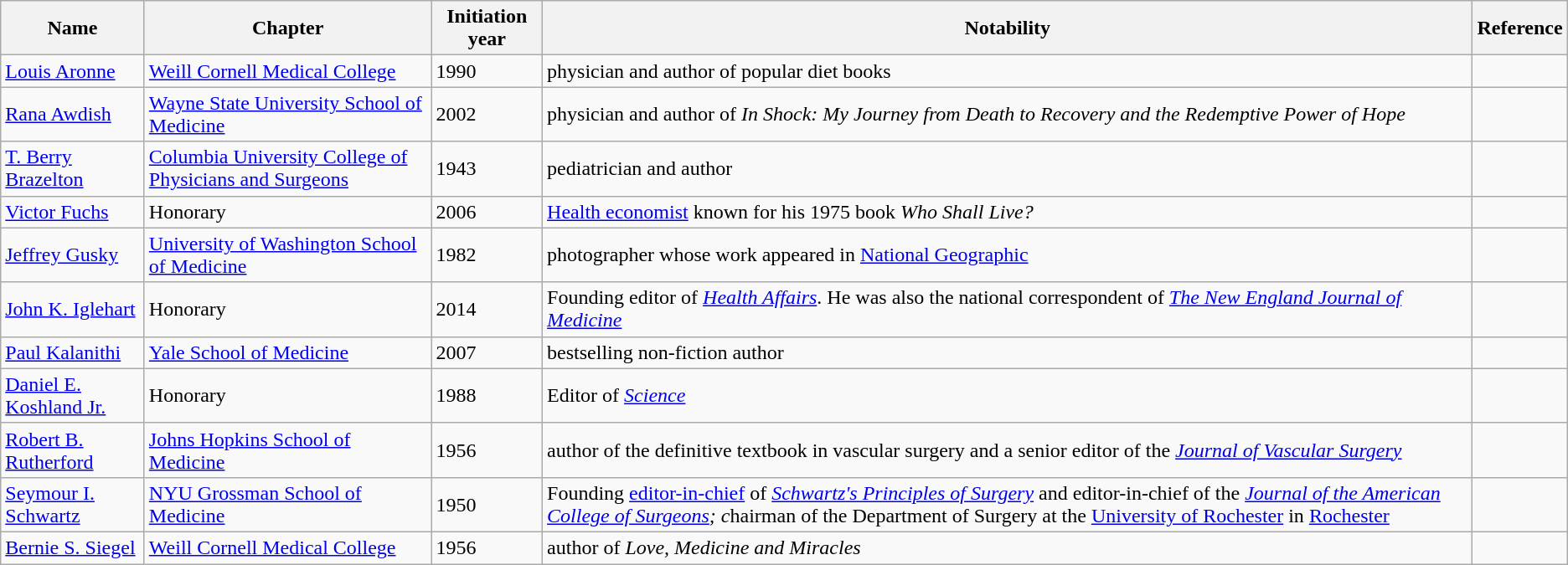<table class="wikitable sortable">
<tr>
<th>Name</th>
<th>Chapter</th>
<th>Initiation year</th>
<th>Notability</th>
<th>Reference</th>
</tr>
<tr>
<td><a href='#'>Louis Aronne</a></td>
<td><a href='#'>Weill Cornell Medical College</a></td>
<td>1990</td>
<td>physician and author of popular diet books</td>
<td></td>
</tr>
<tr>
<td><a href='#'>Rana Awdish</a></td>
<td><a href='#'>Wayne State University School of Medicine</a></td>
<td>2002</td>
<td>physician and author of <em>In Shock: My Journey from Death to Recovery and the Redemptive Power of Hope</em></td>
<td></td>
</tr>
<tr>
<td><a href='#'>T. Berry Brazelton</a></td>
<td><a href='#'>Columbia University College of Physicians and Surgeons</a></td>
<td>1943</td>
<td>pediatrician and author</td>
<td></td>
</tr>
<tr>
<td><a href='#'>Victor Fuchs</a></td>
<td>Honorary</td>
<td>2006</td>
<td><a href='#'>Health economist</a> known for his 1975 book <em>Who Shall Live?</em></td>
<td></td>
</tr>
<tr>
<td><a href='#'>Jeffrey Gusky</a></td>
<td><a href='#'>University of Washington School of Medicine</a></td>
<td>1982</td>
<td>photographer whose work appeared in <a href='#'>National Geographic</a></td>
<td></td>
</tr>
<tr>
<td><a href='#'>John K. Iglehart</a></td>
<td>Honorary</td>
<td>2014</td>
<td>Founding editor of <em><a href='#'>Health Affairs</a></em>. He was also the national correspondent of <em><a href='#'>The New England Journal of Medicine</a></em></td>
<td></td>
</tr>
<tr>
<td><a href='#'>Paul Kalanithi</a></td>
<td><a href='#'>Yale School of Medicine</a></td>
<td>2007</td>
<td>bestselling non-fiction author</td>
<td></td>
</tr>
<tr>
<td><a href='#'>Daniel E. Koshland Jr.</a></td>
<td>Honorary</td>
<td>1988</td>
<td>Editor of <em><a href='#'>Science</a></em></td>
<td></td>
</tr>
<tr>
<td><a href='#'>Robert B. Rutherford</a></td>
<td><a href='#'>Johns Hopkins School of Medicine</a></td>
<td>1956</td>
<td>author of the definitive textbook in vascular surgery and a senior editor of the <em><a href='#'>Journal of Vascular Surgery</a></em></td>
<td></td>
</tr>
<tr>
<td><a href='#'>Seymour I. Schwartz</a></td>
<td><a href='#'>NYU Grossman School of Medicine</a></td>
<td>1950</td>
<td>Founding <a href='#'>editor-in-chief</a> of <em><a href='#'>Schwartz's Principles of Surgery</a></em> and editor-in-chief of the <em><a href='#'>Journal of the American College of Surgeons</a>;</em> <em>c</em>hairman of the Department of Surgery at the <a href='#'>University of Rochester</a> in <a href='#'>Rochester</a></td>
<td></td>
</tr>
<tr>
<td><a href='#'>Bernie S. Siegel</a></td>
<td><a href='#'>Weill Cornell Medical College</a></td>
<td>1956</td>
<td>author of <em>Love, Medicine and Miracles</em></td>
<td></td>
</tr>
</table>
